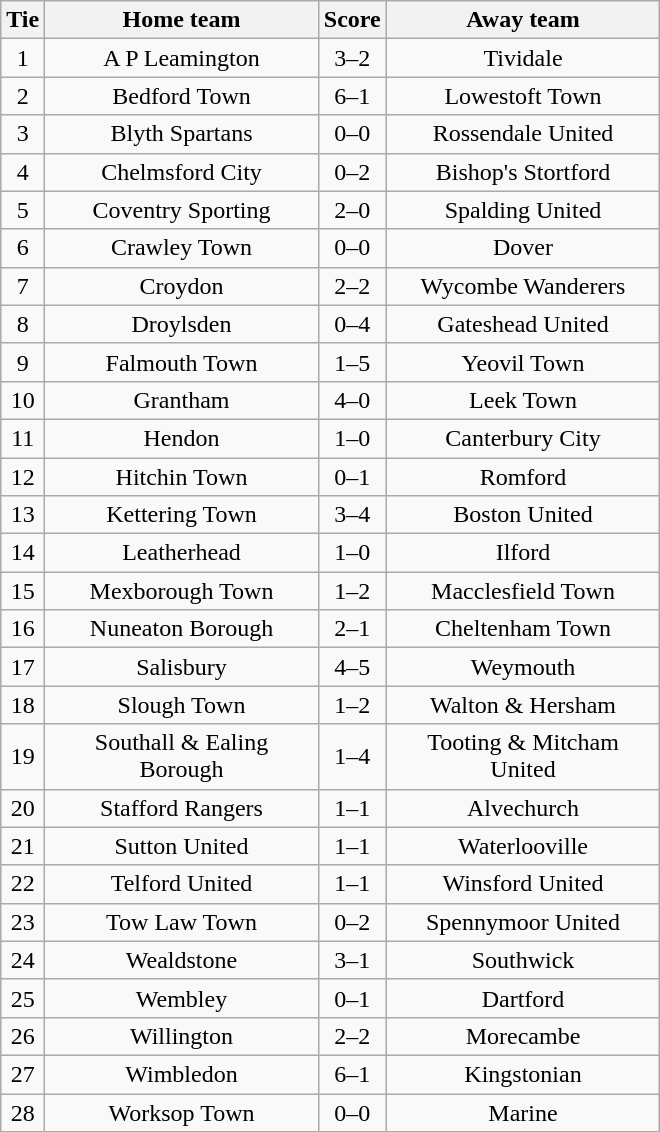<table class="wikitable" style="text-align:center;">
<tr>
<th width=20>Tie</th>
<th width=175>Home team</th>
<th width=20>Score</th>
<th width=175>Away team</th>
</tr>
<tr>
<td>1</td>
<td>A P Leamington</td>
<td>3–2</td>
<td>Tividale</td>
</tr>
<tr>
<td>2</td>
<td>Bedford Town</td>
<td>6–1</td>
<td>Lowestoft Town</td>
</tr>
<tr>
<td>3</td>
<td>Blyth Spartans</td>
<td>0–0</td>
<td>Rossendale United</td>
</tr>
<tr>
<td>4</td>
<td>Chelmsford City</td>
<td>0–2</td>
<td>Bishop's Stortford</td>
</tr>
<tr>
<td>5</td>
<td>Coventry Sporting</td>
<td>2–0</td>
<td>Spalding United</td>
</tr>
<tr>
<td>6</td>
<td>Crawley Town</td>
<td>0–0</td>
<td>Dover</td>
</tr>
<tr>
<td>7</td>
<td>Croydon</td>
<td>2–2</td>
<td>Wycombe Wanderers</td>
</tr>
<tr>
<td>8</td>
<td>Droylsden</td>
<td>0–4</td>
<td>Gateshead United</td>
</tr>
<tr>
<td>9</td>
<td>Falmouth Town</td>
<td>1–5</td>
<td>Yeovil Town</td>
</tr>
<tr>
<td>10</td>
<td>Grantham</td>
<td>4–0</td>
<td>Leek Town</td>
</tr>
<tr>
<td>11</td>
<td>Hendon</td>
<td>1–0</td>
<td>Canterbury City</td>
</tr>
<tr>
<td>12</td>
<td>Hitchin Town</td>
<td>0–1</td>
<td>Romford</td>
</tr>
<tr>
<td>13</td>
<td>Kettering Town</td>
<td>3–4</td>
<td>Boston United</td>
</tr>
<tr>
<td>14</td>
<td>Leatherhead</td>
<td>1–0</td>
<td>Ilford</td>
</tr>
<tr>
<td>15</td>
<td>Mexborough Town</td>
<td>1–2</td>
<td>Macclesfield Town</td>
</tr>
<tr>
<td>16</td>
<td>Nuneaton Borough</td>
<td>2–1</td>
<td>Cheltenham Town</td>
</tr>
<tr>
<td>17</td>
<td>Salisbury</td>
<td>4–5</td>
<td>Weymouth</td>
</tr>
<tr>
<td>18</td>
<td>Slough Town</td>
<td>1–2</td>
<td>Walton & Hersham</td>
</tr>
<tr>
<td>19</td>
<td>Southall & Ealing Borough</td>
<td>1–4</td>
<td>Tooting & Mitcham United</td>
</tr>
<tr>
<td>20</td>
<td>Stafford Rangers</td>
<td>1–1</td>
<td>Alvechurch</td>
</tr>
<tr>
<td>21</td>
<td>Sutton United</td>
<td>1–1</td>
<td>Waterlooville</td>
</tr>
<tr>
<td>22</td>
<td>Telford United</td>
<td>1–1</td>
<td>Winsford United</td>
</tr>
<tr>
<td>23</td>
<td>Tow Law Town</td>
<td>0–2</td>
<td>Spennymoor United</td>
</tr>
<tr>
<td>24</td>
<td>Wealdstone</td>
<td>3–1</td>
<td>Southwick</td>
</tr>
<tr>
<td>25</td>
<td>Wembley</td>
<td>0–1</td>
<td>Dartford</td>
</tr>
<tr>
<td>26</td>
<td>Willington</td>
<td>2–2</td>
<td>Morecambe</td>
</tr>
<tr>
<td>27</td>
<td>Wimbledon</td>
<td>6–1</td>
<td>Kingstonian</td>
</tr>
<tr>
<td>28</td>
<td>Worksop Town</td>
<td>0–0</td>
<td>Marine</td>
</tr>
</table>
